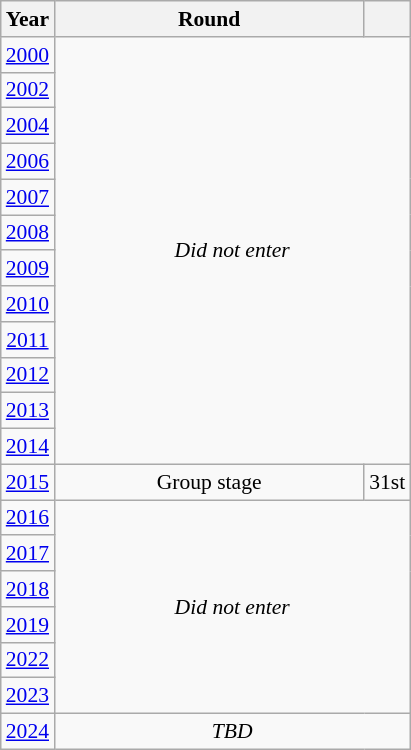<table class="wikitable" style="text-align: center; font-size:90%">
<tr>
<th>Year</th>
<th style="width:200px">Round</th>
<th></th>
</tr>
<tr>
<td><a href='#'>2000</a></td>
<td colspan="2" rowspan="12"><em>Did not enter</em></td>
</tr>
<tr>
<td><a href='#'>2002</a></td>
</tr>
<tr>
<td><a href='#'>2004</a></td>
</tr>
<tr>
<td><a href='#'>2006</a></td>
</tr>
<tr>
<td><a href='#'>2007</a></td>
</tr>
<tr>
<td><a href='#'>2008</a></td>
</tr>
<tr>
<td><a href='#'>2009</a></td>
</tr>
<tr>
<td><a href='#'>2010</a></td>
</tr>
<tr>
<td><a href='#'>2011</a></td>
</tr>
<tr>
<td><a href='#'>2012</a></td>
</tr>
<tr>
<td><a href='#'>2013</a></td>
</tr>
<tr>
<td><a href='#'>2014</a></td>
</tr>
<tr>
<td><a href='#'>2015</a></td>
<td>Group stage</td>
<td>31st</td>
</tr>
<tr>
<td><a href='#'>2016</a></td>
<td colspan="2" rowspan="6"><em>Did not enter</em></td>
</tr>
<tr>
<td><a href='#'>2017</a></td>
</tr>
<tr>
<td><a href='#'>2018</a></td>
</tr>
<tr>
<td><a href='#'>2019</a></td>
</tr>
<tr>
<td><a href='#'>2022</a></td>
</tr>
<tr>
<td><a href='#'>2023</a></td>
</tr>
<tr>
<td><a href='#'>2024</a></td>
<td colspan="2"><em>TBD</em></td>
</tr>
</table>
